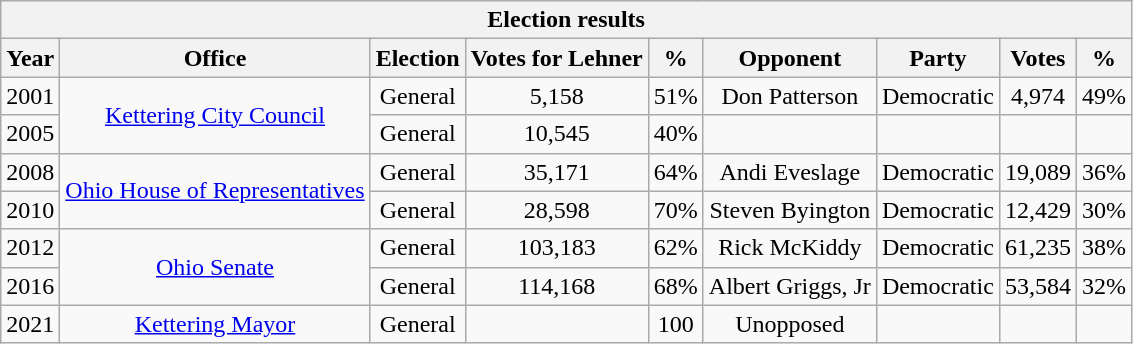<table class="wikitable" style="text-align: center;">
<tr>
<th colspan="9">Election results</th>
</tr>
<tr>
<th>Year</th>
<th>Office</th>
<th>Election</th>
<th>Votes for Lehner</th>
<th>%</th>
<th>Opponent</th>
<th>Party</th>
<th>Votes</th>
<th>%</th>
</tr>
<tr>
<td>2001</td>
<td rowspan=2><a href='#'>Kettering City Council</a></td>
<td>General</td>
<td>5,158</td>
<td>51%</td>
<td>Don Patterson</td>
<td>Democratic</td>
<td>4,974</td>
<td>49%</td>
</tr>
<tr>
<td>2005</td>
<td>General</td>
<td>10,545</td>
<td>40%</td>
<td></td>
<td></td>
<td></td>
<td></td>
</tr>
<tr |->
<td>2008</td>
<td rowspan=2><a href='#'>Ohio House of Representatives</a></td>
<td>General</td>
<td>35,171</td>
<td>64%</td>
<td>Andi Eveslage</td>
<td>Democratic</td>
<td>19,089</td>
<td>36%</td>
</tr>
<tr>
<td>2010</td>
<td>General</td>
<td>28,598</td>
<td>70%</td>
<td>Steven Byington</td>
<td>Democratic</td>
<td>12,429</td>
<td>30%</td>
</tr>
<tr |->
<td>2012</td>
<td rowspan=2><a href='#'>Ohio Senate</a></td>
<td>General</td>
<td>103,183</td>
<td>62%</td>
<td>Rick McKiddy</td>
<td>Democratic</td>
<td>61,235</td>
<td>38%</td>
</tr>
<tr>
<td>2016</td>
<td>General</td>
<td>114,168</td>
<td>68%</td>
<td>Albert Griggs, Jr</td>
<td>Democratic</td>
<td>53,584</td>
<td>32%</td>
</tr>
<tr>
<td>2021</td>
<td rowspan=2><a href='#'>Kettering Mayor</a></td>
<td>General</td>
<td></td>
<td>100</td>
<td>Unopposed</td>
<td></td>
<td></td>
<td></td>
</tr>
</table>
